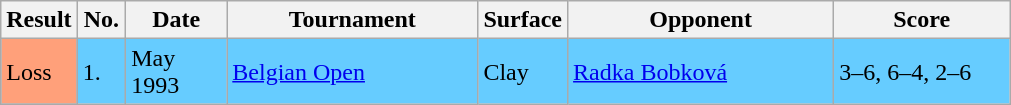<table class="sortable wikitable">
<tr>
<th style="width:40px">Result</th>
<th style="width:25px">No.</th>
<th style="width:60px">Date</th>
<th style="width:160px">Tournament</th>
<th style="width:50px">Surface</th>
<th style="width:170px">Opponent</th>
<th style="width:110px" class="unsortable">Score</th>
</tr>
<tr style="background:#6cf;">
<td style="background:#ffa07a;">Loss</td>
<td>1.</td>
<td>May 1993</td>
<td><a href='#'>Belgian Open</a></td>
<td>Clay</td>
<td> <a href='#'>Radka Bobková</a></td>
<td>3–6, 6–4, 2–6</td>
</tr>
</table>
